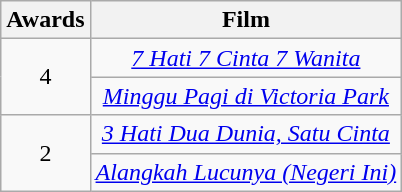<table class="wikitable">
<tr>
<th>Awards</th>
<th>Film</th>
</tr>
<tr>
<td style="text-align:center" rowspan= "2">4</td>
<td style="text-align:center"><em><a href='#'>7 Hati 7 Cinta 7 Wanita</a></em></td>
</tr>
<tr>
<td style="text-align:center"><em><a href='#'>Minggu Pagi di Victoria Park</a></em></td>
</tr>
<tr>
<td style="text-align:center" rowspan= "2">2</td>
<td style="text-align:center"><em><a href='#'>3 Hati Dua Dunia, Satu Cinta</a></em></td>
</tr>
<tr>
<td style="text-align:center"><em><a href='#'>Alangkah Lucunya (Negeri Ini)</a></em></td>
</tr>
</table>
